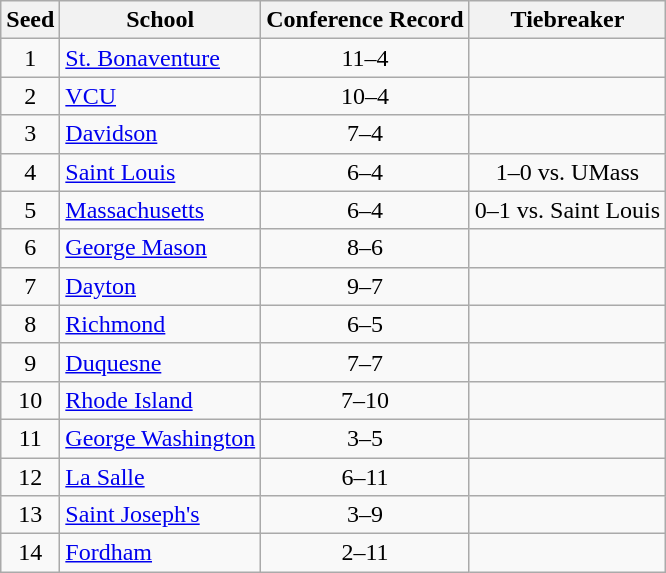<table class="wikitable" style="text-align:center">
<tr>
<th>Seed</th>
<th>School</th>
<th>Conference Record</th>
<th>Tiebreaker</th>
</tr>
<tr>
<td>1</td>
<td align=left><a href='#'>St. Bonaventure</a></td>
<td>11–4</td>
<td></td>
</tr>
<tr>
<td>2</td>
<td align=left><a href='#'>VCU</a></td>
<td>10–4</td>
<td></td>
</tr>
<tr>
<td>3</td>
<td align=left><a href='#'>Davidson</a></td>
<td>7–4</td>
<td></td>
</tr>
<tr>
<td>4</td>
<td align=left><a href='#'>Saint Louis</a></td>
<td>6–4</td>
<td>1–0 vs. UMass</td>
</tr>
<tr>
<td>5</td>
<td align=left><a href='#'>Massachusetts</a></td>
<td>6–4</td>
<td>0–1 vs. Saint Louis</td>
</tr>
<tr>
<td>6</td>
<td align=left><a href='#'>George Mason</a></td>
<td>8–6</td>
<td></td>
</tr>
<tr>
<td>7</td>
<td align=left><a href='#'>Dayton</a></td>
<td>9–7</td>
<td></td>
</tr>
<tr>
<td>8</td>
<td align=left><a href='#'>Richmond</a></td>
<td>6–5</td>
<td></td>
</tr>
<tr>
<td>9</td>
<td align=left><a href='#'>Duquesne</a></td>
<td>7–7</td>
<td></td>
</tr>
<tr>
<td>10</td>
<td align=left><a href='#'>Rhode Island</a></td>
<td>7–10</td>
<td></td>
</tr>
<tr>
<td>11</td>
<td align=left><a href='#'>George Washington</a></td>
<td>3–5</td>
<td></td>
</tr>
<tr>
<td>12</td>
<td align=left><a href='#'>La Salle</a></td>
<td>6–11</td>
<td></td>
</tr>
<tr>
<td>13</td>
<td align=left><a href='#'>Saint Joseph's</a></td>
<td>3–9</td>
<td></td>
</tr>
<tr>
<td>14</td>
<td align=left><a href='#'>Fordham</a></td>
<td>2–11</td>
<td></td>
</tr>
</table>
